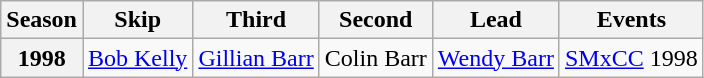<table class="wikitable">
<tr>
<th scope="col">Season</th>
<th scope="col">Skip</th>
<th scope="col">Third</th>
<th scope="col">Second</th>
<th scope="col">Lead</th>
<th scope="col">Events</th>
</tr>
<tr>
<th scope="row">1998</th>
<td><a href='#'>Bob Kelly</a></td>
<td><a href='#'>Gillian Barr</a></td>
<td>Colin Barr</td>
<td><a href='#'>Wendy Barr</a></td>
<td><a href='#'>SMxCC</a> 1998 </td>
</tr>
</table>
